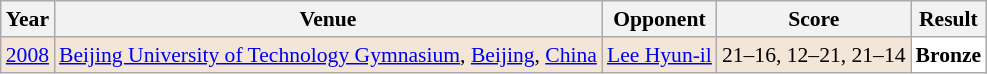<table class="sortable wikitable" style="font-size: 90%;">
<tr>
<th>Year</th>
<th>Venue</th>
<th>Opponent</th>
<th>Score</th>
<th>Result</th>
</tr>
<tr style="background:#F3E6D7">
<td align="center"><a href='#'>2008</a></td>
<td align="left"><a href='#'>Beijing University of Technology Gymnasium</a>, <a href='#'>Beijing</a>, <a href='#'>China</a></td>
<td align="left"> <a href='#'>Lee Hyun-il</a></td>
<td align="left">21–16, 12–21, 21–14</td>
<td style="text-align:left; background:white"> <strong>Bronze</strong></td>
</tr>
</table>
